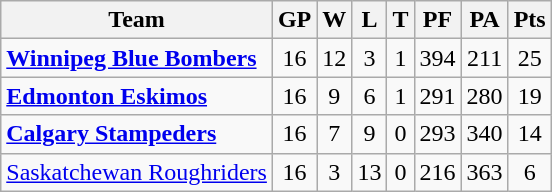<table class="wikitable">
<tr>
<th>Team</th>
<th>GP</th>
<th>W</th>
<th>L</th>
<th>T</th>
<th>PF</th>
<th>PA</th>
<th>Pts</th>
</tr>
<tr align="center">
<td align="left"><strong><a href='#'>Winnipeg Blue Bombers</a></strong></td>
<td>16</td>
<td>12</td>
<td>3</td>
<td>1</td>
<td>394</td>
<td>211</td>
<td>25</td>
</tr>
<tr align="center">
<td align="left"><strong><a href='#'>Edmonton Eskimos</a></strong></td>
<td>16</td>
<td>9</td>
<td>6</td>
<td>1</td>
<td>291</td>
<td>280</td>
<td>19</td>
</tr>
<tr align="center">
<td align="left"><strong><a href='#'>Calgary Stampeders</a></strong></td>
<td>16</td>
<td>7</td>
<td>9</td>
<td>0</td>
<td>293</td>
<td>340</td>
<td>14</td>
</tr>
<tr align="center">
<td align="left"><a href='#'>Saskatchewan Roughriders</a></td>
<td>16</td>
<td>3</td>
<td>13</td>
<td>0</td>
<td>216</td>
<td>363</td>
<td>6</td>
</tr>
</table>
